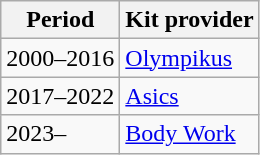<table class="wikitable" style="text-align: left">
<tr>
<th>Period</th>
<th>Kit provider</th>
</tr>
<tr>
<td>2000–2016</td>
<td><a href='#'>Olympikus</a><br></td>
</tr>
<tr>
<td>2017–2022</td>
<td><a href='#'>Asics</a></td>
</tr>
<tr>
<td>2023–</td>
<td><a href='#'>Body Work</a></td>
</tr>
</table>
